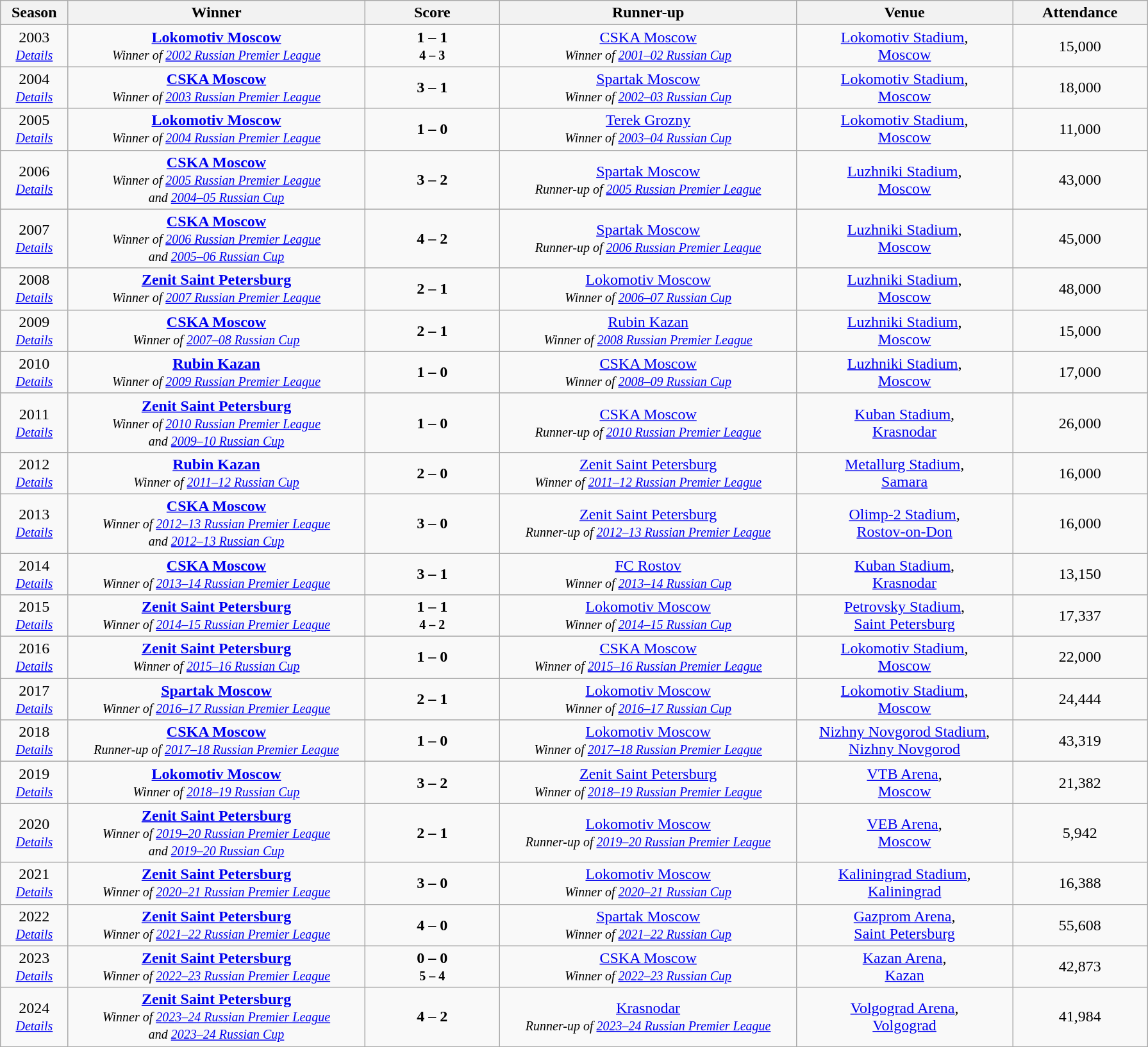<table class="wikitable" style="text-align: center;">
<tr>
<th width=5%>Season</th>
<th width=22%>Winner</th>
<th width=10%>Score</th>
<th width=22%>Runner-up</th>
<th width=16%>Venue</th>
<th width=10%>Attendance</th>
</tr>
<tr>
<td>2003<br><small><em><a href='#'>Details</a></em></small></td>
<td><strong><a href='#'>Lokomotiv Moscow</a></strong><br><small><em>Winner of <a href='#'>2002 Russian Premier League</a></em></small></td>
<td><strong>1 – 1 <br><small>4 – 3 </small></strong></td>
<td><a href='#'>CSKA Moscow</a><br><small><em>Winner of <a href='#'>2001–02 Russian Cup</a></em></small></td>
<td><a href='#'>Lokomotiv Stadium</a>,<br><a href='#'>Moscow</a></td>
<td>15,000</td>
</tr>
<tr>
<td>2004<br><small><em><a href='#'>Details</a></em></small></td>
<td><strong><a href='#'>CSKA Moscow</a></strong><br><small><em>Winner of <a href='#'>2003 Russian Premier League</a></em></small></td>
<td><strong>3 – 1 </strong></td>
<td><a href='#'>Spartak Moscow</a><br><small><em>Winner of <a href='#'>2002–03 Russian Cup</a></em></small></td>
<td><a href='#'>Lokomotiv Stadium</a>,<br><a href='#'>Moscow</a></td>
<td>18,000</td>
</tr>
<tr>
<td>2005<br><small><em><a href='#'>Details</a></em></small></td>
<td><strong><a href='#'>Lokomotiv Moscow</a></strong><br><small><em>Winner of <a href='#'>2004 Russian Premier League</a></em></small></td>
<td><strong>1 – 0</strong></td>
<td><a href='#'>Terek Grozny</a><br><small><em>Winner of <a href='#'>2003–04 Russian Cup</a></em></small></td>
<td><a href='#'>Lokomotiv Stadium</a>,<br><a href='#'>Moscow</a></td>
<td>11,000</td>
</tr>
<tr>
<td>2006<br><small><em><a href='#'>Details</a></em></small></td>
<td><strong><a href='#'>CSKA Moscow</a></strong><br><small><em>Winner of <a href='#'>2005 Russian Premier League</a><br>and <a href='#'>2004–05 Russian Cup</a></em></small></td>
<td><strong>3 – 2</strong></td>
<td><a href='#'>Spartak Moscow</a><br><small><em>Runner-up of <a href='#'>2005 Russian Premier League</a></em></small></td>
<td><a href='#'>Luzhniki Stadium</a>,<br><a href='#'>Moscow</a></td>
<td>43,000</td>
</tr>
<tr>
<td>2007<br><small><em><a href='#'>Details</a></em></small></td>
<td><strong><a href='#'>CSKA Moscow</a></strong><br><small><em>Winner of <a href='#'>2006 Russian Premier League</a><br>and <a href='#'>2005–06 Russian Cup</a></em></small></td>
<td><strong>4 – 2</strong></td>
<td><a href='#'>Spartak Moscow</a><br><small><em>Runner-up of <a href='#'>2006 Russian Premier League</a></em></small></td>
<td><a href='#'>Luzhniki Stadium</a>,<br><a href='#'>Moscow</a></td>
<td>45,000</td>
</tr>
<tr>
<td>2008<br><small><em><a href='#'>Details</a></em></small></td>
<td><strong><a href='#'>Zenit Saint Petersburg</a></strong><br><small><em>Winner of <a href='#'>2007 Russian Premier League</a></em></small></td>
<td><strong>2 – 1</strong></td>
<td><a href='#'>Lokomotiv Moscow</a><br><small><em>Winner of <a href='#'>2006–07 Russian Cup</a></em></small></td>
<td><a href='#'>Luzhniki Stadium</a>,<br><a href='#'>Moscow</a></td>
<td>48,000</td>
</tr>
<tr>
<td>2009<br><small><em><a href='#'>Details</a></em></small></td>
<td><strong><a href='#'>CSKA Moscow</a></strong><br><small><em>Winner of <a href='#'>2007–08 Russian Cup</a></em></small></td>
<td><strong>2 – 1 </strong></td>
<td><a href='#'>Rubin Kazan</a><br><small><em>Winner of <a href='#'>2008 Russian Premier League</a></em></small></td>
<td><a href='#'>Luzhniki Stadium</a>,<br><a href='#'>Moscow</a></td>
<td>15,000</td>
</tr>
<tr>
<td>2010<br><small><em><a href='#'>Details</a></em></small></td>
<td><strong><a href='#'>Rubin Kazan</a></strong><br><small><em>Winner of <a href='#'>2009 Russian Premier League</a></em></small></td>
<td><strong>1 – 0</strong></td>
<td><a href='#'>CSKA Moscow</a><br><small><em>Winner of <a href='#'>2008–09 Russian Cup</a></em></small></td>
<td><a href='#'>Luzhniki Stadium</a>,<br><a href='#'>Moscow</a></td>
<td>17,000</td>
</tr>
<tr>
<td>2011<br><small><em><a href='#'>Details</a></em></small></td>
<td><strong><a href='#'>Zenit Saint Petersburg</a></strong><br><small><em>Winner of <a href='#'>2010 Russian Premier League</a><br>and <a href='#'>2009–10 Russian Cup</a></em></small></td>
<td><strong>1 – 0</strong></td>
<td><a href='#'>CSKA Moscow</a><br><small><em>Runner-up of <a href='#'>2010 Russian Premier League</a></em></small></td>
<td><a href='#'>Kuban Stadium</a>,<br><a href='#'>Krasnodar</a></td>
<td>26,000</td>
</tr>
<tr>
<td>2012<br><small><em><a href='#'>Details</a></em></small></td>
<td><strong><a href='#'>Rubin Kazan</a></strong><br><small><em>Winner of <a href='#'>2011–12 Russian Cup</a></em></small></td>
<td><strong>2 – 0</strong></td>
<td><a href='#'>Zenit Saint Petersburg</a><br><small><em>Winner of <a href='#'>2011–12 Russian Premier League</a></em></small></td>
<td><a href='#'>Metallurg Stadium</a>,<br><a href='#'>Samara</a></td>
<td>16,000</td>
</tr>
<tr>
<td>2013<br><small><em><a href='#'>Details</a></em></small></td>
<td><strong><a href='#'>CSKA Moscow</a></strong><br><small><em>Winner of <a href='#'>2012–13 Russian Premier League</a><br>and <a href='#'>2012–13 Russian Cup</a></em></small></td>
<td><strong>3 – 0</strong></td>
<td><a href='#'>Zenit Saint Petersburg</a><br><small><em>Runner-up of <a href='#'>2012–13 Russian Premier League</a></em></small></td>
<td><a href='#'>Olimp-2 Stadium</a>,<br><a href='#'>Rostov-on-Don</a></td>
<td>16,000</td>
</tr>
<tr>
<td>2014<br><small><em><a href='#'>Details</a></em></small></td>
<td><strong><a href='#'>CSKA Moscow</a></strong><br><small><em>Winner of <a href='#'>2013–14 Russian Premier League</a></em></small></td>
<td><strong>3 – 1</strong></td>
<td><a href='#'>FC Rostov</a><br><small><em>Winner of <a href='#'>2013–14 Russian Cup</a></em></small></td>
<td><a href='#'>Kuban Stadium</a>,<br><a href='#'>Krasnodar</a></td>
<td>13,150</td>
</tr>
<tr>
<td>2015<br><small><em><a href='#'>Details</a></em></small></td>
<td><strong><a href='#'>Zenit Saint Petersburg</a></strong><br><small><em>Winner of <a href='#'>2014–15 Russian Premier League</a></em></small></td>
<td><strong>1 – 1 <br><small>4 – 2 </small></strong></td>
<td><a href='#'>Lokomotiv Moscow</a><br><small><em>Winner of <a href='#'>2014–15 Russian Cup</a></em></small></td>
<td><a href='#'>Petrovsky Stadium</a>,<br><a href='#'>Saint Petersburg</a></td>
<td>17,337</td>
</tr>
<tr>
<td>2016<br><small><em><a href='#'>Details</a></em></small></td>
<td><strong><a href='#'>Zenit Saint Petersburg</a></strong><br><small><em>Winner of <a href='#'>2015–16 Russian Cup</a></em></small></td>
<td><strong>1 – 0</strong></td>
<td><a href='#'>CSKA Moscow</a><br><small><em>Winner of <a href='#'>2015–16 Russian Premier League</a></em></small></td>
<td><a href='#'>Lokomotiv Stadium</a>,<br><a href='#'>Moscow</a></td>
<td>22,000</td>
</tr>
<tr>
<td>2017<br><small><em><a href='#'>Details</a></em></small></td>
<td><strong><a href='#'>Spartak Moscow</a></strong><br><small><em>Winner of <a href='#'>2016–17 Russian Premier League</a></em></small></td>
<td><strong>2 – 1 </strong></td>
<td><a href='#'>Lokomotiv Moscow</a><br><small><em>Winner of <a href='#'>2016–17 Russian Cup</a></em></small></td>
<td><a href='#'>Lokomotiv Stadium</a>,<br><a href='#'>Moscow</a></td>
<td>24,444</td>
</tr>
<tr>
<td>2018<br><small><em><a href='#'>Details</a></em></small></td>
<td><strong><a href='#'>CSKA Moscow</a></strong><br><small><em>Runner-up of <a href='#'>2017–18 Russian Premier League</a></em></small></td>
<td><strong>1 – 0 </strong></td>
<td><a href='#'>Lokomotiv Moscow</a><br><small><em>Winner of <a href='#'>2017–18 Russian Premier League</a></em></small></td>
<td><a href='#'>Nizhny Novgorod Stadium</a>,<br><a href='#'>Nizhny Novgorod</a></td>
<td>43,319</td>
</tr>
<tr>
<td>2019<br><small><em><a href='#'>Details</a></em></small></td>
<td><strong><a href='#'>Lokomotiv Moscow</a></strong><br><small><em>Winner of <a href='#'>2018–19 Russian Cup</a></em></small></td>
<td><strong>3 – 2</strong></td>
<td><a href='#'>Zenit Saint Petersburg</a><br><small><em>Winner of <a href='#'>2018–19 Russian Premier League</a></em></small></td>
<td><a href='#'>VTB Arena</a>,<br><a href='#'>Moscow</a></td>
<td>21,382</td>
</tr>
<tr>
<td>2020<br><small><em><a href='#'>Details</a></em></small></td>
<td><strong><a href='#'>Zenit Saint Petersburg</a></strong><br><small><em>Winner of <a href='#'>2019–20 Russian Premier League</a><br>and <a href='#'>2019–20 Russian Cup</a></em></small></td>
<td><strong>2 – 1</strong></td>
<td><a href='#'>Lokomotiv Moscow</a><br><small><em>Runner-up of <a href='#'>2019–20 Russian Premier League</a></em></small></td>
<td><a href='#'>VEB Arena</a>,<br><a href='#'>Moscow</a></td>
<td>5,942</td>
</tr>
<tr>
<td>2021<br><small><em><a href='#'>Details</a></em></small></td>
<td><strong><a href='#'>Zenit Saint Petersburg</a></strong><br><small><em>Winner of <a href='#'>2020–21 Russian Premier League</a></em></small></td>
<td><strong>3 – 0</strong></td>
<td><a href='#'>Lokomotiv Moscow</a><br><small><em>Winner of <a href='#'>2020–21 Russian Cup</a></em></small></td>
<td><a href='#'>Kaliningrad Stadium</a>,<br><a href='#'>Kaliningrad</a></td>
<td>16,388</td>
</tr>
<tr>
<td>2022<br><small><em><a href='#'>Details</a></em></small></td>
<td><strong><a href='#'>Zenit Saint Petersburg</a></strong><br><small><em>Winner of <a href='#'>2021–22 Russian Premier League</a></em></small></td>
<td><strong>4 – 0</strong></td>
<td><a href='#'>Spartak Moscow</a><br><small><em>Winner of <a href='#'>2021–22 Russian Cup</a></em></small></td>
<td><a href='#'>Gazprom Arena</a>,<br><a href='#'>Saint Petersburg</a></td>
<td>55,608</td>
</tr>
<tr>
<td>2023<br><small><em><a href='#'>Details</a></em></small></td>
<td><strong><a href='#'>Zenit Saint Petersburg</a></strong><br><small><em>Winner of <a href='#'>2022–23 Russian Premier League</a></em></small></td>
<td><strong>0 – 0 <br><small>5 – 4 </small></strong></td>
<td><a href='#'>CSKA Moscow</a><br><small><em>Winner of <a href='#'>2022–23 Russian Cup</a></em></small></td>
<td><a href='#'>Kazan Arena</a>,<br><a href='#'>Kazan</a></td>
<td>42,873</td>
</tr>
<tr>
<td>2024<br><small><em><a href='#'>Details</a></em></small></td>
<td><strong><a href='#'>Zenit Saint Petersburg</a></strong><br><small><em>Winner of <a href='#'>2023–24 Russian Premier League</a><br>and <a href='#'>2023–24 Russian Cup</a></em></small></td>
<td><strong>4 – 2</strong></td>
<td><a href='#'>Krasnodar</a><br><small><em>Runner-up of <a href='#'>2023–24 Russian Premier League</a></em></small></td>
<td><a href='#'>Volgograd Arena</a>,<br><a href='#'>Volgograd</a></td>
<td>41,984</td>
</tr>
</table>
